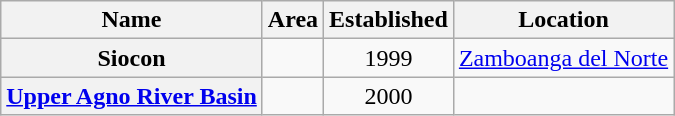<table class="wikitable sortable plainrowheaders toptextcells" style="text-align:center;">
<tr>
<th scope="col">Name</th>
<th scope="col">Area</th>
<th scope="col">Established</th>
<th scope="col">Location</th>
</tr>
<tr>
<th scope="row">Siocon</th>
<td style="text-align:right;"></td>
<td>1999</td>
<td style="text-align:left;"><a href='#'>Zamboanga del Norte</a></td>
</tr>
<tr>
<th scope="row"><a href='#'>Upper Agno River Basin</a></th>
<td style="text-align:right;"></td>
<td>2000</td>
<td style="text-align:left;"></td>
</tr>
</table>
